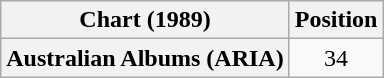<table class="wikitable plainrowheaders" style="text-align:center">
<tr>
<th scope="col">Chart (1989)</th>
<th scope="col">Position</th>
</tr>
<tr>
<th scope="row">Australian Albums (ARIA)</th>
<td>34</td>
</tr>
</table>
